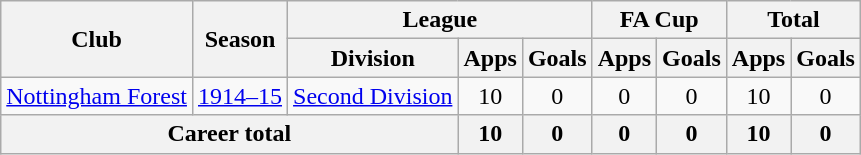<table class="wikitable" style="text-align: center;">
<tr>
<th rowspan="2">Club</th>
<th rowspan="2">Season</th>
<th colspan="3">League</th>
<th colspan="2">FA Cup</th>
<th colspan="2">Total</th>
</tr>
<tr>
<th>Division</th>
<th>Apps</th>
<th>Goals</th>
<th>Apps</th>
<th>Goals</th>
<th>Apps</th>
<th>Goals</th>
</tr>
<tr>
<td><a href='#'>Nottingham Forest</a></td>
<td><a href='#'>1914–15</a></td>
<td><a href='#'>Second Division</a></td>
<td>10</td>
<td>0</td>
<td>0</td>
<td>0</td>
<td>10</td>
<td>0</td>
</tr>
<tr>
<th colspan="3">Career total</th>
<th>10</th>
<th>0</th>
<th>0</th>
<th>0</th>
<th>10</th>
<th>0</th>
</tr>
</table>
